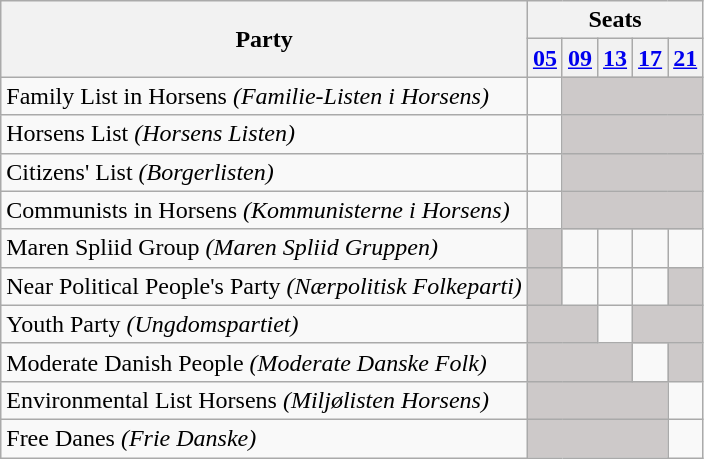<table class="wikitable">
<tr>
<th rowspan=2>Party</th>
<th colspan=11>Seats</th>
</tr>
<tr>
<th><a href='#'>05</a></th>
<th><a href='#'>09</a></th>
<th><a href='#'>13</a></th>
<th><a href='#'>17</a></th>
<th><a href='#'>21</a></th>
</tr>
<tr>
<td>Family List in Horsens <em>(Familie-Listen i Horsens)</em></td>
<td></td>
<td style="background:#CDC9C9;" colspan=4></td>
</tr>
<tr>
<td>Horsens List <em>(Horsens Listen)</em></td>
<td></td>
<td style="background:#CDC9C9;" colspan=4></td>
</tr>
<tr>
<td>Citizens' List <em>(Borgerlisten)</em></td>
<td></td>
<td style="background:#CDC9C9;" colspan=4></td>
</tr>
<tr>
<td>Communists in Horsens <em>(Kommunisterne i Horsens)</em></td>
<td></td>
<td style="background:#CDC9C9;" colspan=4></td>
</tr>
<tr>
<td>Maren Spliid Group <em>(Maren Spliid Gruppen)</em></td>
<td style="background:#CDC9C9;"></td>
<td></td>
<td></td>
<td></td>
<td></td>
</tr>
<tr>
<td>Near Political People's Party <em>(Nærpolitisk Folkeparti)</em></td>
<td style="background:#CDC9C9;"></td>
<td></td>
<td></td>
<td></td>
<td style="background:#CDC9C9;"></td>
</tr>
<tr>
<td>Youth Party <em>(Ungdomspartiet)</em></td>
<td style="background:#CDC9C9;" colspan=2></td>
<td></td>
<td style="background:#CDC9C9;" colspan=2></td>
</tr>
<tr>
<td>Moderate Danish People <em>(Moderate Danske Folk)</em></td>
<td style="background:#CDC9C9;" colspan=3></td>
<td></td>
<td style="background:#CDC9C9;"></td>
</tr>
<tr>
<td>Environmental List Horsens <em>(Miljølisten Horsens)</em></td>
<td style="background:#CDC9C9;" colspan=4></td>
<td></td>
</tr>
<tr>
<td>Free Danes <em>(Frie Danske)</em></td>
<td style="background:#CDC9C9;" colspan=4></td>
<td></td>
</tr>
</table>
